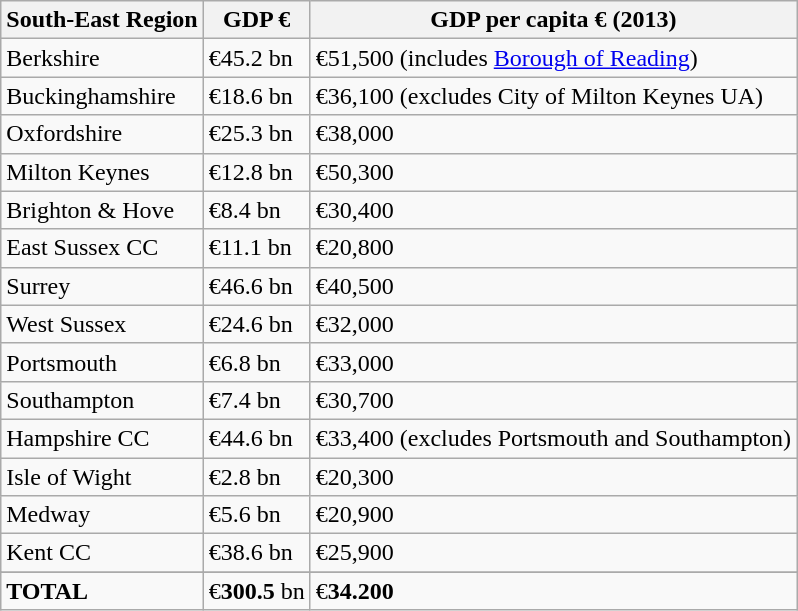<table class="wikitable sortable">
<tr>
<th>South-East Region</th>
<th>GDP €</th>
<th>GDP per capita € (2013)</th>
</tr>
<tr>
<td>Berkshire</td>
<td>€45.2 bn</td>
<td>€51,500 (includes <a href='#'>Borough of Reading</a>)</td>
</tr>
<tr>
<td>Buckinghamshire</td>
<td>€18.6 bn</td>
<td>€36,100 (excludes City of Milton Keynes UA)</td>
</tr>
<tr>
<td>Oxfordshire</td>
<td>€25.3 bn</td>
<td>€38,000</td>
</tr>
<tr>
<td>Milton Keynes</td>
<td>€12.8 bn</td>
<td>€50,300</td>
</tr>
<tr>
<td>Brighton & Hove</td>
<td>€8.4 bn</td>
<td>€30,400</td>
</tr>
<tr>
<td>East Sussex CC</td>
<td>€11.1 bn</td>
<td>€20,800</td>
</tr>
<tr>
<td>Surrey</td>
<td>€46.6 bn</td>
<td>€40,500</td>
</tr>
<tr>
<td>West Sussex</td>
<td>€24.6 bn</td>
<td>€32,000</td>
</tr>
<tr>
<td>Portsmouth</td>
<td>€6.8 bn</td>
<td>€33,000</td>
</tr>
<tr>
<td>Southampton</td>
<td>€7.4 bn</td>
<td>€30,700</td>
</tr>
<tr>
<td>Hampshire CC</td>
<td>€44.6 bn</td>
<td>€33,400 (excludes Portsmouth and Southampton)</td>
</tr>
<tr>
<td>Isle of Wight</td>
<td>€2.8 bn</td>
<td>€20,300</td>
</tr>
<tr>
<td>Medway</td>
<td>€5.6 bn</td>
<td>€20,900</td>
</tr>
<tr>
<td>Kent CC</td>
<td>€38.6 bn</td>
<td>€25,900</td>
</tr>
<tr>
</tr>
<tr>
<td><strong>TOTAL</strong></td>
<td>€<strong>300.5</strong> bn</td>
<td>€<strong>34.200</strong></td>
</tr>
</table>
